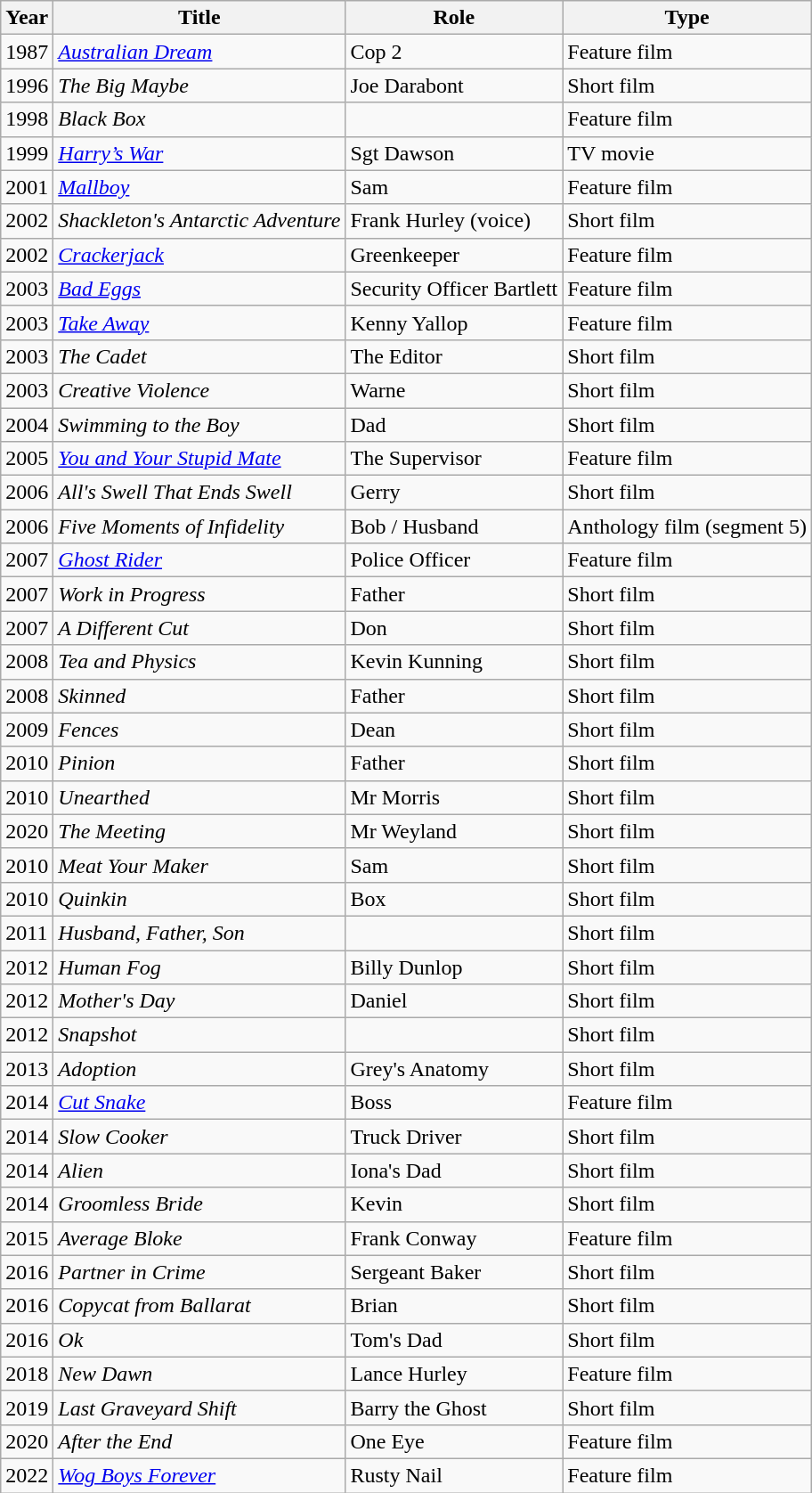<table class="wikitable">
<tr>
<th>Year</th>
<th>Title</th>
<th>Role</th>
<th>Type</th>
</tr>
<tr>
<td>1987</td>
<td><em><a href='#'>Australian Dream</a></em></td>
<td>Cop 2</td>
<td>Feature film</td>
</tr>
<tr>
<td>1996</td>
<td><em>The Big Maybe</em></td>
<td>Joe Darabont</td>
<td>Short film</td>
</tr>
<tr>
<td>1998</td>
<td><em>Black Box</em></td>
<td></td>
<td>Feature film</td>
</tr>
<tr>
<td>1999</td>
<td><em><a href='#'>Harry’s War</a></em></td>
<td>Sgt Dawson</td>
<td>TV movie</td>
</tr>
<tr>
<td>2001</td>
<td><em><a href='#'>Mallboy</a></em></td>
<td>Sam</td>
<td>Feature film</td>
</tr>
<tr>
<td>2002</td>
<td><em>Shackleton's Antarctic Adventure</em></td>
<td>Frank Hurley (voice)</td>
<td>Short film</td>
</tr>
<tr>
<td>2002</td>
<td><em><a href='#'>Crackerjack</a></em></td>
<td>Greenkeeper</td>
<td>Feature film</td>
</tr>
<tr>
<td>2003</td>
<td><em><a href='#'>Bad Eggs</a></em></td>
<td>Security Officer Bartlett</td>
<td>Feature film</td>
</tr>
<tr>
<td>2003</td>
<td><em><a href='#'>Take Away</a></em></td>
<td>Kenny Yallop</td>
<td>Feature film</td>
</tr>
<tr>
<td>2003</td>
<td><em>The Cadet</em></td>
<td>The Editor</td>
<td>Short film</td>
</tr>
<tr>
<td>2003</td>
<td><em>Creative Violence</em></td>
<td>Warne</td>
<td>Short film</td>
</tr>
<tr>
<td>2004</td>
<td><em>Swimming to the Boy</em></td>
<td>Dad</td>
<td>Short film</td>
</tr>
<tr>
<td>2005</td>
<td><em><a href='#'>You and Your Stupid Mate</a></em></td>
<td>The Supervisor</td>
<td>Feature film</td>
</tr>
<tr>
<td>2006</td>
<td><em>All's Swell That Ends Swell</em></td>
<td>Gerry</td>
<td>Short film</td>
</tr>
<tr>
<td>2006</td>
<td><em>Five Moments of Infidelity</em></td>
<td>Bob / Husband</td>
<td>Anthology film (segment 5)</td>
</tr>
<tr>
<td>2007</td>
<td><em><a href='#'>Ghost Rider</a></em></td>
<td>Police Officer</td>
<td>Feature film</td>
</tr>
<tr>
<td>2007</td>
<td><em>Work in Progress</em></td>
<td>Father</td>
<td>Short film</td>
</tr>
<tr>
<td>2007</td>
<td><em>A Different Cut</em></td>
<td>Don</td>
<td>Short film</td>
</tr>
<tr>
<td>2008</td>
<td><em>Tea and Physics</em></td>
<td>Kevin Kunning</td>
<td>Short film</td>
</tr>
<tr>
<td>2008</td>
<td><em>Skinned</em></td>
<td>Father</td>
<td>Short film</td>
</tr>
<tr>
<td>2009</td>
<td><em>Fences</em></td>
<td>Dean</td>
<td>Short film</td>
</tr>
<tr>
<td>2010</td>
<td><em>Pinion</em></td>
<td>Father</td>
<td>Short film</td>
</tr>
<tr>
<td>2010</td>
<td><em>Unearthed</em></td>
<td>Mr Morris</td>
<td>Short film</td>
</tr>
<tr>
<td>2020</td>
<td><em>The Meeting</em></td>
<td>Mr Weyland</td>
<td>Short film</td>
</tr>
<tr>
<td>2010</td>
<td><em>Meat Your Maker</em></td>
<td>Sam</td>
<td>Short film</td>
</tr>
<tr>
<td>2010</td>
<td><em>Quinkin</em></td>
<td>Box</td>
<td>Short film</td>
</tr>
<tr>
<td>2011</td>
<td><em>Husband, Father, Son</em></td>
<td></td>
<td>Short film</td>
</tr>
<tr>
<td>2012</td>
<td><em>Human Fog</em></td>
<td>Billy Dunlop</td>
<td>Short film</td>
</tr>
<tr>
<td>2012</td>
<td><em>Mother's Day</em></td>
<td>Daniel</td>
<td>Short film</td>
</tr>
<tr>
<td>2012</td>
<td><em>Snapshot</em></td>
<td></td>
<td>Short film</td>
</tr>
<tr>
<td>2013</td>
<td><em>Adoption</em></td>
<td>Grey's Anatomy</td>
<td>Short film</td>
</tr>
<tr>
<td>2014</td>
<td><em><a href='#'>Cut Snake</a></em></td>
<td>Boss</td>
<td>Feature film</td>
</tr>
<tr>
<td>2014</td>
<td><em>Slow Cooker</em></td>
<td>Truck Driver</td>
<td>Short film</td>
</tr>
<tr>
<td>2014</td>
<td><em>Alien</em></td>
<td>Iona's Dad</td>
<td>Short film</td>
</tr>
<tr>
<td>2014</td>
<td><em>Groomless Bride</em></td>
<td>Kevin</td>
<td>Short film</td>
</tr>
<tr>
<td>2015</td>
<td><em>Average Bloke</em></td>
<td>Frank Conway</td>
<td>Feature film</td>
</tr>
<tr>
<td>2016</td>
<td><em>Partner in Crime</em></td>
<td>Sergeant Baker</td>
<td>Short film</td>
</tr>
<tr>
<td>2016</td>
<td><em>Copycat from Ballarat</em></td>
<td>Brian</td>
<td>Short film</td>
</tr>
<tr>
<td>2016</td>
<td><em>Ok</em></td>
<td>Tom's Dad</td>
<td>Short film</td>
</tr>
<tr>
<td>2018</td>
<td><em>New Dawn</em></td>
<td>Lance Hurley</td>
<td>Feature film</td>
</tr>
<tr>
<td>2019</td>
<td><em>Last Graveyard Shift</em></td>
<td>Barry the Ghost</td>
<td>Short film</td>
</tr>
<tr>
<td>2020</td>
<td><em>After the End</em></td>
<td>One Eye</td>
<td>Feature film</td>
</tr>
<tr>
<td>2022</td>
<td><em><a href='#'>Wog Boys Forever</a></em></td>
<td>Rusty Nail</td>
<td>Feature film</td>
</tr>
</table>
